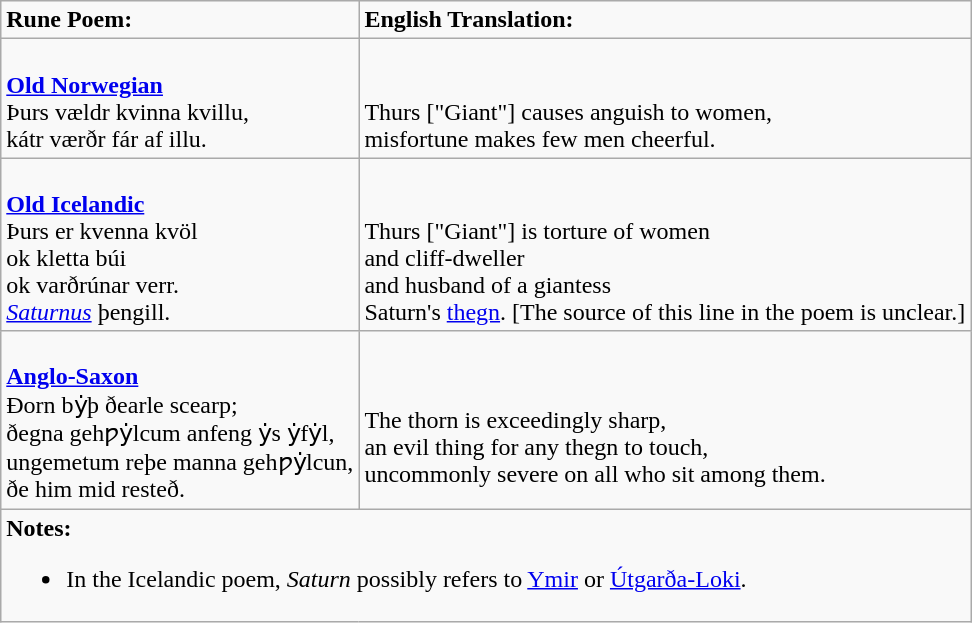<table class="wikitable">
<tr>
<td><strong>Rune Poem:</strong></td>
<td><strong>English Translation:</strong></td>
</tr>
<tr>
<td><br><strong><a href='#'>Old Norwegian</a></strong>
<br> Þurs vældr kvinna kvillu,
<br>kátr værðr fár af illu.</td>
<td><br><br>Thurs ["Giant"] causes anguish to women,
<br>misfortune makes few men cheerful.</td>
</tr>
<tr>
<td><br><strong><a href='#'>Old Icelandic</a></strong>
<br> Þurs er kvenna kvöl
<br>ok kletta búi
<br>ok varðrúnar verr.
<br><em><a href='#'>Saturnus</a></em> þengill.</td>
<td><br><br>Thurs ["Giant"] is torture of women
<br>and cliff-dweller
<br>and husband of a giantess
<br>Saturn's <a href='#'>thegn</a>. [The source of this line in the poem is unclear.]</td>
</tr>
<tr>
<td><br><strong><a href='#'>Anglo-Saxon</a></strong>
<br> Ðorn bẏþ ðearle scearp;
<br>ðegna gehƿẏlcum anfeng ẏs ẏfẏl,
<br>ungemetum reþe manna gehƿẏlcun,
<br>ðe him mid resteð.</td>
<td><br><br>The thorn is exceedingly sharp,
<br>an evil thing for any thegn to touch,
<br>uncommonly severe on all who sit among them.</td>
</tr>
<tr>
<td colspan=2><strong>Notes:</strong><br><ul><li>In the Icelandic poem, <em>Saturn</em> possibly refers to <a href='#'>Ymir</a> or <a href='#'>Útgarða-Loki</a>.</li></ul></td>
</tr>
</table>
